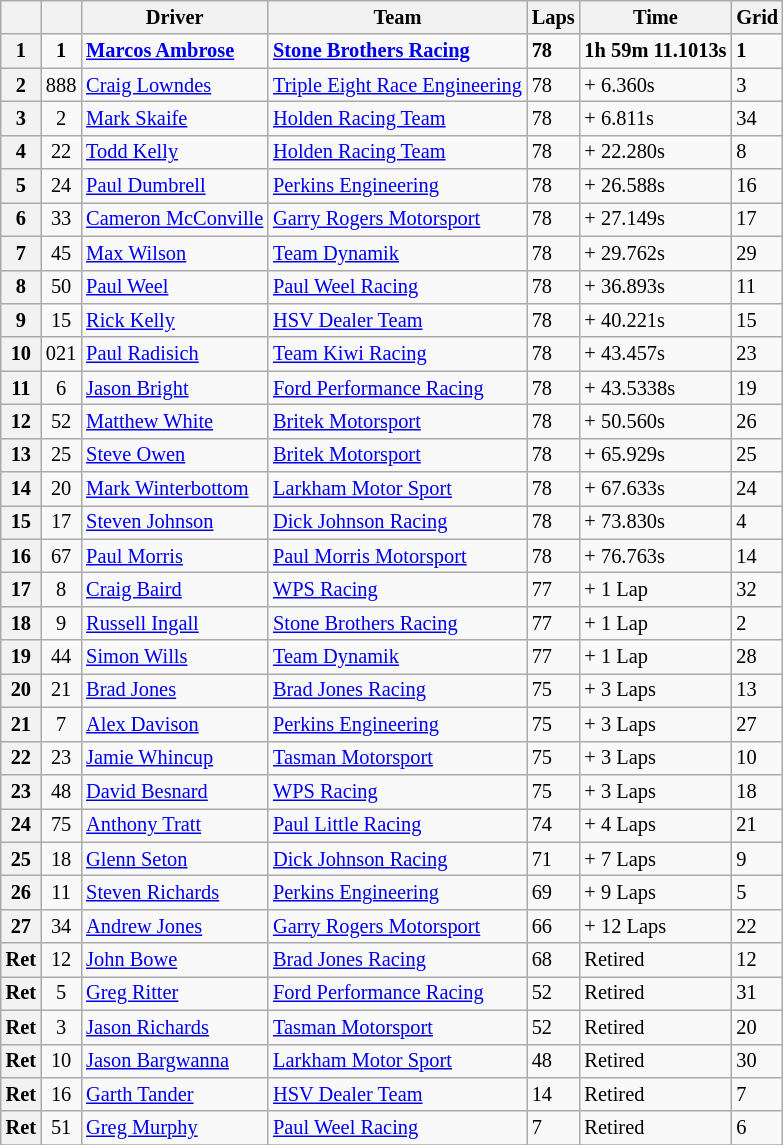<table class="wikitable" style="font-size: 85%">
<tr>
<th></th>
<th></th>
<th>Driver</th>
<th>Team</th>
<th>Laps</th>
<th>Time</th>
<th>Grid</th>
</tr>
<tr>
<th><strong>1</strong></th>
<td align="center"><strong>1</strong></td>
<td><strong> <a href='#'>Marcos Ambrose</a></strong></td>
<td><strong><a href='#'>Stone Brothers Racing</a></strong></td>
<td><strong>78</strong></td>
<td><strong>1h 59m 11.1013s</strong></td>
<td><strong>1</strong></td>
</tr>
<tr>
<th>2</th>
<td align="center">888</td>
<td> <a href='#'>Craig Lowndes</a></td>
<td><a href='#'>Triple Eight Race Engineering</a></td>
<td>78</td>
<td>+ 6.360s</td>
<td>3</td>
</tr>
<tr>
<th>3</th>
<td align="center">2</td>
<td> <a href='#'>Mark Skaife</a></td>
<td><a href='#'>Holden Racing Team</a></td>
<td>78</td>
<td>+ 6.811s</td>
<td>34</td>
</tr>
<tr>
<th>4</th>
<td align="center">22</td>
<td> <a href='#'>Todd Kelly</a></td>
<td><a href='#'>Holden Racing Team</a></td>
<td>78</td>
<td>+ 22.280s</td>
<td>8</td>
</tr>
<tr>
<th>5</th>
<td align="center">24</td>
<td> <a href='#'>Paul Dumbrell</a></td>
<td><a href='#'>Perkins Engineering</a></td>
<td>78</td>
<td>+ 26.588s</td>
<td>16</td>
</tr>
<tr>
<th>6</th>
<td align="center">33</td>
<td> <a href='#'>Cameron McConville</a></td>
<td><a href='#'>Garry Rogers Motorsport</a></td>
<td>78</td>
<td>+ 27.149s</td>
<td>17</td>
</tr>
<tr>
<th>7</th>
<td align="center">45</td>
<td> <a href='#'>Max Wilson</a></td>
<td><a href='#'>Team Dynamik</a></td>
<td>78</td>
<td>+ 29.762s</td>
<td>29</td>
</tr>
<tr>
<th>8</th>
<td align="center">50</td>
<td> <a href='#'>Paul Weel</a></td>
<td><a href='#'>Paul Weel Racing</a></td>
<td>78</td>
<td>+ 36.893s</td>
<td>11</td>
</tr>
<tr>
<th>9</th>
<td align="center">15</td>
<td> <a href='#'>Rick Kelly</a></td>
<td><a href='#'>HSV Dealer Team</a></td>
<td>78</td>
<td>+ 40.221s</td>
<td>15</td>
</tr>
<tr>
<th>10</th>
<td align="center">021</td>
<td> <a href='#'>Paul Radisich</a></td>
<td><a href='#'>Team Kiwi Racing</a></td>
<td>78</td>
<td>+ 43.457s</td>
<td>23</td>
</tr>
<tr>
<th>11</th>
<td align="center">6</td>
<td> <a href='#'>Jason Bright</a></td>
<td><a href='#'>Ford Performance Racing</a></td>
<td>78</td>
<td>+ 43.5338s</td>
<td>19</td>
</tr>
<tr>
<th>12</th>
<td align="center">52</td>
<td> <a href='#'>Matthew White</a></td>
<td><a href='#'>Britek Motorsport</a></td>
<td>78</td>
<td>+ 50.560s</td>
<td>26</td>
</tr>
<tr>
<th>13</th>
<td align="center">25</td>
<td> <a href='#'>Steve Owen</a></td>
<td><a href='#'>Britek Motorsport</a></td>
<td>78</td>
<td>+ 65.929s</td>
<td>25</td>
</tr>
<tr>
<th>14</th>
<td align="center">20</td>
<td> <a href='#'>Mark Winterbottom</a></td>
<td><a href='#'>Larkham Motor Sport</a></td>
<td>78</td>
<td>+ 67.633s</td>
<td>24</td>
</tr>
<tr>
<th>15</th>
<td align="center">17</td>
<td> <a href='#'>Steven Johnson</a></td>
<td><a href='#'>Dick Johnson Racing</a></td>
<td>78</td>
<td>+ 73.830s</td>
<td>4</td>
</tr>
<tr>
<th>16</th>
<td align="center">67</td>
<td> <a href='#'>Paul Morris</a></td>
<td><a href='#'>Paul Morris Motorsport</a></td>
<td>78</td>
<td>+ 76.763s</td>
<td>14</td>
</tr>
<tr>
<th>17</th>
<td align="center">8</td>
<td> <a href='#'>Craig Baird</a></td>
<td><a href='#'>WPS Racing</a></td>
<td>77</td>
<td>+ 1 Lap</td>
<td>32</td>
</tr>
<tr>
<th>18</th>
<td align="center">9</td>
<td> <a href='#'>Russell Ingall</a></td>
<td><a href='#'>Stone Brothers Racing</a></td>
<td>77</td>
<td>+ 1 Lap</td>
<td>2</td>
</tr>
<tr>
<th>19</th>
<td align="center">44</td>
<td> <a href='#'>Simon Wills</a></td>
<td><a href='#'>Team Dynamik</a></td>
<td>77</td>
<td>+ 1 Lap</td>
<td>28</td>
</tr>
<tr>
<th>20</th>
<td align="center">21</td>
<td> <a href='#'>Brad Jones</a></td>
<td><a href='#'>Brad Jones Racing</a></td>
<td>75</td>
<td>+ 3 Laps</td>
<td>13</td>
</tr>
<tr>
<th>21</th>
<td align="center">7</td>
<td> <a href='#'>Alex Davison</a></td>
<td><a href='#'>Perkins Engineering</a></td>
<td>75</td>
<td>+ 3 Laps</td>
<td>27</td>
</tr>
<tr>
<th>22</th>
<td align="center">23</td>
<td> <a href='#'>Jamie Whincup</a></td>
<td><a href='#'>Tasman Motorsport</a></td>
<td>75</td>
<td>+ 3 Laps</td>
<td>10</td>
</tr>
<tr>
<th>23</th>
<td align="center">48</td>
<td> <a href='#'>David Besnard</a></td>
<td><a href='#'>WPS Racing</a></td>
<td>75</td>
<td>+ 3 Laps</td>
<td>18</td>
</tr>
<tr>
<th>24</th>
<td align="center">75</td>
<td> <a href='#'>Anthony Tratt</a></td>
<td><a href='#'>Paul Little Racing</a></td>
<td>74</td>
<td>+ 4 Laps</td>
<td>21</td>
</tr>
<tr>
<th>25</th>
<td align="center">18</td>
<td> <a href='#'>Glenn Seton</a></td>
<td><a href='#'>Dick Johnson Racing</a></td>
<td>71</td>
<td>+ 7 Laps</td>
<td>9</td>
</tr>
<tr>
<th>26</th>
<td align="center">11</td>
<td> <a href='#'>Steven Richards</a></td>
<td><a href='#'>Perkins Engineering</a></td>
<td>69</td>
<td>+ 9 Laps</td>
<td>5</td>
</tr>
<tr>
<th>27</th>
<td align="center">34</td>
<td> <a href='#'>Andrew Jones</a></td>
<td><a href='#'>Garry Rogers Motorsport</a></td>
<td>66</td>
<td>+ 12 Laps</td>
<td>22</td>
</tr>
<tr>
<th>Ret</th>
<td align="center">12</td>
<td> <a href='#'>John Bowe</a></td>
<td><a href='#'>Brad Jones Racing</a></td>
<td>68</td>
<td>Retired</td>
<td>12</td>
</tr>
<tr>
<th>Ret</th>
<td align="center">5</td>
<td> <a href='#'>Greg Ritter</a></td>
<td><a href='#'>Ford Performance Racing</a></td>
<td>52</td>
<td>Retired</td>
<td>31</td>
</tr>
<tr>
<th>Ret</th>
<td align="center">3</td>
<td> <a href='#'>Jason Richards</a></td>
<td><a href='#'>Tasman Motorsport</a></td>
<td>52</td>
<td>Retired</td>
<td>20</td>
</tr>
<tr>
<th>Ret</th>
<td align="center">10</td>
<td> <a href='#'>Jason Bargwanna</a></td>
<td><a href='#'>Larkham Motor Sport</a></td>
<td>48</td>
<td>Retired</td>
<td>30</td>
</tr>
<tr>
<th>Ret</th>
<td align="center">16</td>
<td> <a href='#'>Garth Tander</a></td>
<td><a href='#'>HSV Dealer Team</a></td>
<td>14</td>
<td>Retired</td>
<td>7</td>
</tr>
<tr>
<th>Ret</th>
<td align="center">51</td>
<td> <a href='#'>Greg Murphy</a></td>
<td><a href='#'>Paul Weel Racing</a></td>
<td>7</td>
<td>Retired</td>
<td>6</td>
</tr>
<tr>
</tr>
</table>
